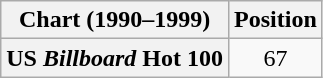<table class="wikitable plainrowheaders" style="text-align:center">
<tr>
<th>Chart (1990–1999)</th>
<th>Position</th>
</tr>
<tr>
<th scope="row">US <em>Billboard</em> Hot 100</th>
<td>67</td>
</tr>
</table>
